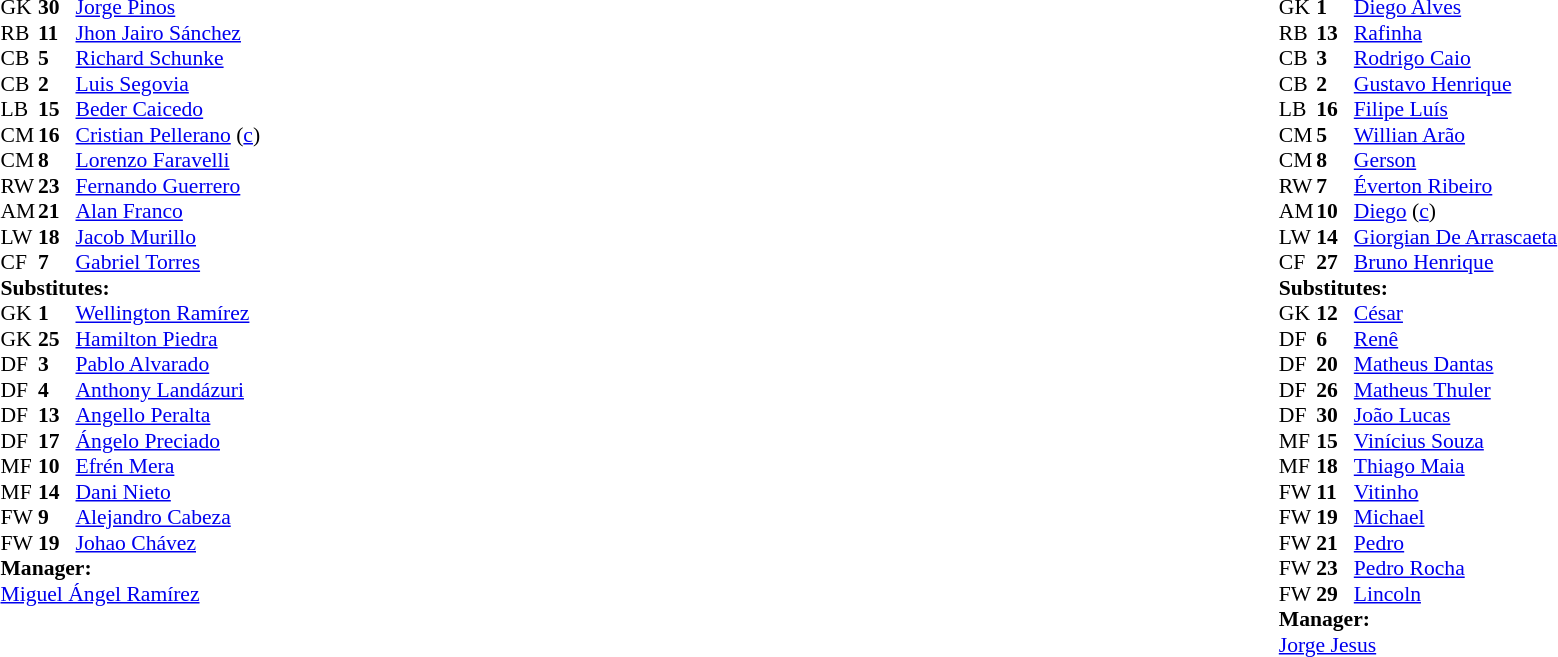<table width="100%">
<tr>
<td valign="top" width="40%"><br><table style="font-size:90%" cellspacing="0" cellpadding="0">
<tr>
<th width=25></th>
<th width=25></th>
</tr>
<tr>
<td>GK</td>
<td><strong>30</strong></td>
<td> <a href='#'>Jorge Pinos</a></td>
</tr>
<tr>
<td>RB</td>
<td><strong>11</strong></td>
<td> <a href='#'>Jhon Jairo Sánchez</a></td>
</tr>
<tr>
<td>CB</td>
<td><strong>5</strong></td>
<td> <a href='#'>Richard Schunke</a></td>
</tr>
<tr>
<td>CB</td>
<td><strong>2</strong></td>
<td> <a href='#'>Luis Segovia</a></td>
</tr>
<tr>
<td>LB</td>
<td><strong>15</strong></td>
<td> <a href='#'>Beder Caicedo</a></td>
<td></td>
</tr>
<tr>
<td>CM</td>
<td><strong>16</strong></td>
<td> <a href='#'>Cristian Pellerano</a> (<a href='#'>c</a>)</td>
<td></td>
</tr>
<tr>
<td>CM</td>
<td><strong>8</strong></td>
<td> <a href='#'>Lorenzo Faravelli</a></td>
<td></td>
<td></td>
</tr>
<tr>
<td>RW</td>
<td><strong>23</strong></td>
<td> <a href='#'>Fernando Guerrero</a></td>
<td></td>
<td></td>
</tr>
<tr>
<td>AM</td>
<td><strong>21</strong></td>
<td> <a href='#'>Alan Franco</a></td>
</tr>
<tr>
<td>LW</td>
<td><strong>18</strong></td>
<td> <a href='#'>Jacob Murillo</a></td>
</tr>
<tr>
<td>CF</td>
<td><strong>7</strong></td>
<td> <a href='#'>Gabriel Torres</a></td>
<td></td>
<td></td>
</tr>
<tr>
<td colspan=3><strong>Substitutes:</strong></td>
</tr>
<tr>
<td>GK</td>
<td><strong>1</strong></td>
<td> <a href='#'>Wellington Ramírez</a></td>
</tr>
<tr>
<td>GK</td>
<td><strong>25</strong></td>
<td> <a href='#'>Hamilton Piedra</a></td>
</tr>
<tr>
<td>DF</td>
<td><strong>3</strong></td>
<td> <a href='#'>Pablo Alvarado</a></td>
</tr>
<tr>
<td>DF</td>
<td><strong>4</strong></td>
<td> <a href='#'>Anthony Landázuri</a></td>
</tr>
<tr>
<td>DF</td>
<td><strong>13</strong></td>
<td> <a href='#'>Angello Peralta</a></td>
</tr>
<tr>
<td>DF</td>
<td><strong>17</strong></td>
<td> <a href='#'>Ángelo Preciado</a></td>
<td></td>
<td></td>
</tr>
<tr>
<td>MF</td>
<td><strong>10</strong></td>
<td> <a href='#'>Efrén Mera</a></td>
<td></td>
<td></td>
</tr>
<tr>
<td>MF</td>
<td><strong>14</strong></td>
<td> <a href='#'>Dani Nieto</a></td>
</tr>
<tr>
<td>FW</td>
<td><strong>9</strong></td>
<td> <a href='#'>Alejandro Cabeza</a></td>
<td></td>
<td></td>
</tr>
<tr>
<td>FW</td>
<td><strong>19</strong></td>
<td> <a href='#'>Johao Chávez</a></td>
</tr>
<tr>
<td></td>
</tr>
<tr>
<td></td>
</tr>
<tr>
<td colspan=3><strong>Manager:</strong></td>
</tr>
<tr>
<td colspan="4"> <a href='#'>Miguel Ángel Ramírez</a></td>
</tr>
</table>
</td>
<td valign="top"></td>
<td valign="top" width="50%"><br><table style="font-size:90%; margin:auto" cellspacing="0" cellpadding="0">
<tr>
<th width=25></th>
<th width=25></th>
</tr>
<tr>
<td>GK</td>
<td><strong>1</strong></td>
<td> <a href='#'>Diego Alves</a></td>
</tr>
<tr>
<td>RB</td>
<td><strong>13</strong></td>
<td> <a href='#'>Rafinha</a></td>
<td></td>
</tr>
<tr>
<td>CB</td>
<td><strong>3</strong></td>
<td> <a href='#'>Rodrigo Caio</a></td>
<td></td>
<td></td>
</tr>
<tr>
<td>CB</td>
<td><strong>2</strong></td>
<td> <a href='#'>Gustavo Henrique</a></td>
<td></td>
</tr>
<tr>
<td>LB</td>
<td><strong>16</strong></td>
<td> <a href='#'>Filipe Luís</a></td>
<td></td>
</tr>
<tr>
<td>CM</td>
<td><strong>5</strong></td>
<td> <a href='#'>Willian Arão</a></td>
</tr>
<tr>
<td>CM</td>
<td><strong>8</strong></td>
<td> <a href='#'>Gerson</a></td>
<td></td>
</tr>
<tr>
<td>RW</td>
<td><strong>7</strong></td>
<td> <a href='#'>Éverton Ribeiro</a></td>
</tr>
<tr>
<td>AM</td>
<td><strong>10</strong></td>
<td> <a href='#'>Diego</a> (<a href='#'>c</a>)</td>
<td></td>
<td></td>
</tr>
<tr>
<td>LW</td>
<td><strong>14</strong></td>
<td> <a href='#'>Giorgian De Arrascaeta</a></td>
</tr>
<tr>
<td>CF</td>
<td><strong>27</strong></td>
<td> <a href='#'>Bruno Henrique</a></td>
<td></td>
<td></td>
</tr>
<tr>
<td colspan=3><strong>Substitutes:</strong></td>
</tr>
<tr>
<td>GK</td>
<td><strong>12</strong></td>
<td> <a href='#'>César</a></td>
</tr>
<tr>
<td>DF</td>
<td><strong>6</strong></td>
<td> <a href='#'>Renê</a></td>
</tr>
<tr>
<td>DF</td>
<td><strong>20</strong></td>
<td> <a href='#'>Matheus Dantas</a></td>
</tr>
<tr>
<td>DF</td>
<td><strong>26</strong></td>
<td> <a href='#'>Matheus Thuler</a></td>
<td></td>
<td></td>
</tr>
<tr>
<td>DF</td>
<td><strong>30</strong></td>
<td> <a href='#'>João Lucas</a></td>
</tr>
<tr>
<td>MF</td>
<td><strong>15</strong></td>
<td> <a href='#'>Vinícius Souza</a></td>
</tr>
<tr>
<td>MF</td>
<td><strong>18</strong></td>
<td> <a href='#'>Thiago Maia</a></td>
</tr>
<tr>
<td>FW</td>
<td><strong>11</strong></td>
<td> <a href='#'>Vitinho</a></td>
<td></td>
<td></td>
</tr>
<tr>
<td>FW</td>
<td><strong>19</strong></td>
<td> <a href='#'>Michael</a></td>
</tr>
<tr>
<td>FW</td>
<td><strong>21</strong></td>
<td> <a href='#'>Pedro</a></td>
<td></td>
<td></td>
</tr>
<tr>
<td>FW</td>
<td><strong>23</strong></td>
<td> <a href='#'>Pedro Rocha</a></td>
</tr>
<tr>
<td>FW</td>
<td><strong>29</strong></td>
<td> <a href='#'>Lincoln</a></td>
</tr>
<tr>
<td colspan=3><strong>Manager:</strong></td>
</tr>
<tr>
<td colspan=3> <a href='#'>Jorge Jesus</a></td>
</tr>
</table>
</td>
</tr>
</table>
